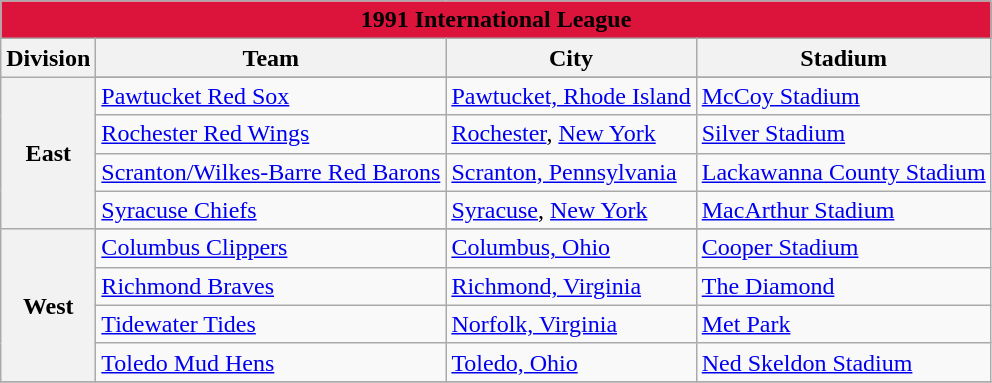<table class="wikitable" style="width:auto">
<tr>
<td bgcolor="#DC143C" align="center" colspan="7"><strong><span>1991 International League</span></strong></td>
</tr>
<tr>
<th>Division</th>
<th>Team</th>
<th>City</th>
<th>Stadium</th>
</tr>
<tr>
<th rowspan="5">East</th>
</tr>
<tr>
<td><a href='#'>Pawtucket Red Sox</a></td>
<td><a href='#'>Pawtucket, Rhode Island</a></td>
<td><a href='#'>McCoy Stadium</a></td>
</tr>
<tr>
<td><a href='#'>Rochester Red Wings</a></td>
<td><a href='#'>Rochester</a>, <a href='#'>New York</a></td>
<td><a href='#'>Silver Stadium</a></td>
</tr>
<tr>
<td><a href='#'>Scranton/Wilkes-Barre Red Barons</a></td>
<td><a href='#'>Scranton, Pennsylvania</a></td>
<td><a href='#'>Lackawanna County Stadium</a></td>
</tr>
<tr>
<td><a href='#'>Syracuse Chiefs</a></td>
<td><a href='#'>Syracuse</a>, <a href='#'>New York</a></td>
<td><a href='#'>MacArthur Stadium</a></td>
</tr>
<tr>
<th rowspan="5">West</th>
</tr>
<tr>
<td><a href='#'>Columbus Clippers</a></td>
<td><a href='#'>Columbus, Ohio</a></td>
<td><a href='#'>Cooper Stadium</a></td>
</tr>
<tr>
<td><a href='#'>Richmond Braves</a></td>
<td><a href='#'>Richmond, Virginia</a></td>
<td><a href='#'>The Diamond</a></td>
</tr>
<tr>
<td><a href='#'>Tidewater Tides</a></td>
<td><a href='#'>Norfolk, Virginia</a></td>
<td><a href='#'>Met Park</a></td>
</tr>
<tr>
<td><a href='#'>Toledo Mud Hens</a></td>
<td><a href='#'>Toledo, Ohio</a></td>
<td><a href='#'>Ned Skeldon Stadium</a></td>
</tr>
<tr>
</tr>
</table>
